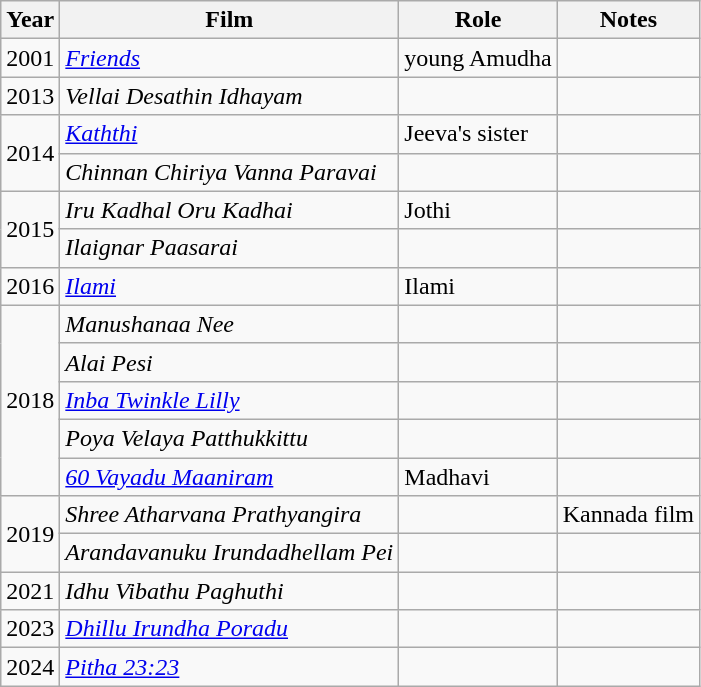<table class="wikitable sortable">
<tr>
<th>Year</th>
<th>Film</th>
<th>Role</th>
<th>Notes</th>
</tr>
<tr>
<td rowspan="1">2001</td>
<td><em><a href='#'>Friends</a></em></td>
<td>young Amudha</td>
<td></td>
</tr>
<tr>
<td rowspan="1">2013</td>
<td><em>Vellai Desathin Idhayam</em></td>
<td></td>
<td></td>
</tr>
<tr>
<td rowspan="2">2014</td>
<td><em><a href='#'>Kaththi</a></em></td>
<td>Jeeva's sister</td>
<td></td>
</tr>
<tr>
<td><em>Chinnan Chiriya Vanna Paravai</em></td>
<td></td>
<td></td>
</tr>
<tr>
<td rowspan="2">2015</td>
<td><em>Iru Kadhal Oru Kadhai</em></td>
<td>Jothi</td>
<td></td>
</tr>
<tr>
<td><em>Ilaignar Paasarai</em></td>
<td></td>
<td></td>
</tr>
<tr>
<td rowspan="1">2016</td>
<td><em><a href='#'>Ilami</a></em></td>
<td>Ilami</td>
<td></td>
</tr>
<tr>
<td rowspan="5">2018</td>
<td><em>Manushanaa Nee</em></td>
<td></td>
<td></td>
</tr>
<tr>
<td><em>Alai Pesi</em></td>
<td></td>
<td></td>
</tr>
<tr>
<td><em><a href='#'>Inba Twinkle Lilly</a></em></td>
<td></td>
<td></td>
</tr>
<tr>
<td><em>Poya Velaya Patthukkittu</em></td>
<td></td>
<td></td>
</tr>
<tr>
<td><em><a href='#'>60 Vayadu Maaniram</a></em></td>
<td>Madhavi</td>
<td></td>
</tr>
<tr>
<td rowspan="2">2019</td>
<td><em>Shree Atharvana Prathyangira</em></td>
<td></td>
<td>Kannada film</td>
</tr>
<tr>
<td><em>Arandavanuku Irundadhellam Pei</em></td>
<td></td>
<td></td>
</tr>
<tr>
<td rowspan="1">2021</td>
<td><em>Idhu Vibathu Paghuthi</em></td>
<td></td>
<td></td>
</tr>
<tr>
<td rowspan="1">2023</td>
<td><em><a href='#'>Dhillu Irundha Poradu</a></em></td>
<td></td>
<td></td>
</tr>
<tr>
<td>2024</td>
<td><em><a href='#'>Pitha 23:23</a></em></td>
<td></td>
<td></td>
</tr>
</table>
